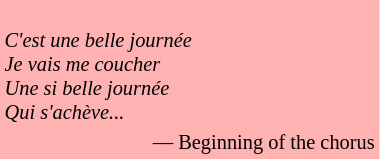<table class="toccolours" style="float: right; margin-left: 1em; margin-right: 2em; font-size: 85%; background:#FFB2B2; color:black; width:30em; max-width: 20%;" cellspacing="2">
<tr>
<td style="text-align: left;"><br><em>C'est une belle journée</em><br>
<em>Je vais me coucher</em><br>
<em>Une si belle journée</em><br>
<em>Qui s'achève...</em></td>
</tr>
<tr>
<td style="text-align: right;">— Beginning of the chorus</td>
</tr>
</table>
